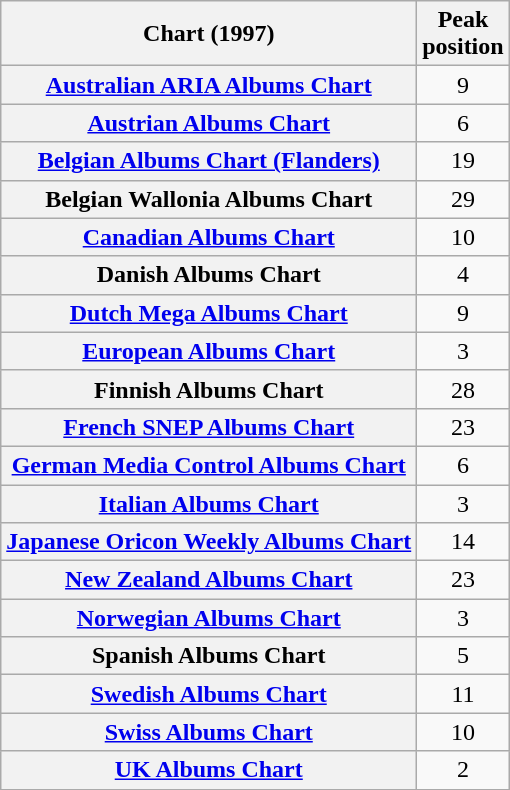<table class="wikitable sortable plainrowheaders" style="text-align:center">
<tr>
<th scope="col">Chart (1997)</th>
<th scope="col">Peak<br>position</th>
</tr>
<tr>
<th scope="row"><a href='#'>Australian ARIA Albums Chart</a></th>
<td>9</td>
</tr>
<tr>
<th scope="row"><a href='#'>Austrian Albums Chart</a></th>
<td>6</td>
</tr>
<tr>
<th scope="row"><a href='#'>Belgian Albums Chart (Flanders)</a></th>
<td>19</td>
</tr>
<tr>
<th scope="row">Belgian Wallonia Albums Chart</th>
<td>29</td>
</tr>
<tr>
<th scope="row"><a href='#'>Canadian Albums Chart</a></th>
<td>10</td>
</tr>
<tr>
<th scope="row">Danish Albums Chart</th>
<td>4</td>
</tr>
<tr>
<th scope="row"><a href='#'>Dutch Mega Albums Chart</a></th>
<td>9</td>
</tr>
<tr>
<th scope="row"><a href='#'>European Albums Chart</a></th>
<td>3</td>
</tr>
<tr>
<th scope="row">Finnish Albums Chart</th>
<td>28</td>
</tr>
<tr>
<th scope="row"><a href='#'>French SNEP Albums Chart</a></th>
<td>23</td>
</tr>
<tr>
<th scope="row"><a href='#'>German Media Control Albums Chart</a></th>
<td>6</td>
</tr>
<tr>
<th scope="row"><a href='#'>Italian Albums Chart</a></th>
<td>3</td>
</tr>
<tr>
<th scope="row"><a href='#'>Japanese Oricon Weekly Albums Chart</a></th>
<td>14</td>
</tr>
<tr>
<th scope="row"><a href='#'>New Zealand Albums Chart</a></th>
<td>23</td>
</tr>
<tr>
<th scope="row"><a href='#'>Norwegian Albums Chart</a></th>
<td>3</td>
</tr>
<tr>
<th scope="row">Spanish Albums Chart</th>
<td>5</td>
</tr>
<tr>
<th scope="row"><a href='#'>Swedish Albums Chart</a></th>
<td>11</td>
</tr>
<tr>
<th scope="row"><a href='#'>Swiss Albums Chart</a></th>
<td>10</td>
</tr>
<tr>
<th scope="row"><a href='#'>UK Albums Chart</a></th>
<td>2</td>
</tr>
<tr>
</tr>
</table>
